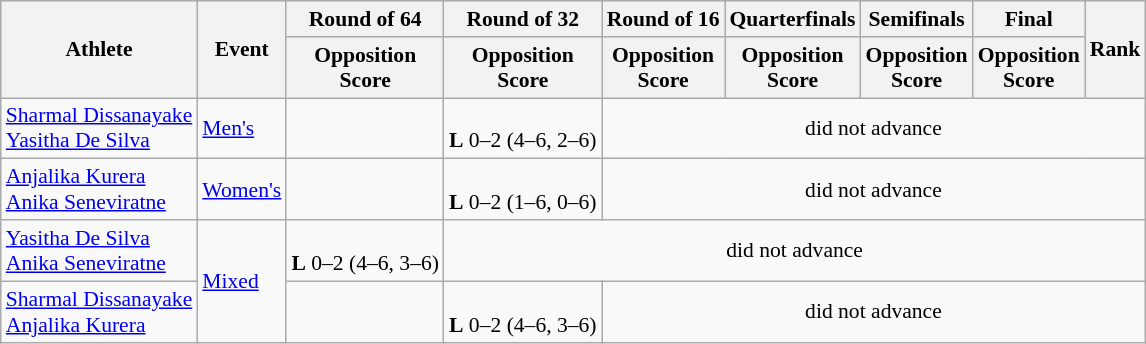<table class=wikitable style="font-size:90%">
<tr>
<th rowspan="2">Athlete</th>
<th rowspan="2">Event</th>
<th>Round of 64</th>
<th>Round of 32</th>
<th>Round of 16</th>
<th>Quarterfinals</th>
<th>Semifinals</th>
<th>Final</th>
<th rowspan=2>Rank</th>
</tr>
<tr>
<th>Opposition<br>Score</th>
<th>Opposition<br>Score</th>
<th>Opposition<br>Score</th>
<th>Opposition<br>Score</th>
<th>Opposition<br>Score</th>
<th>Opposition<br>Score</th>
</tr>
<tr align=center>
<td align=left><a href='#'>Sharmal Dissanayake</a><br><a href='#'>Yasitha De Silva</a></td>
<td align=left><a href='#'>Men's</a></td>
<td></td>
<td><br><strong>L</strong> 0–2 (4–6, 2–6)</td>
<td colspan=5>did not advance</td>
</tr>
<tr align=center>
<td align=left><a href='#'>Anjalika Kurera</a><br><a href='#'>Anika Seneviratne</a></td>
<td align=left><a href='#'>Women's</a></td>
<td></td>
<td><br><strong>L</strong> 0–2 (1–6, 0–6)</td>
<td colspan=5>did not advance</td>
</tr>
<tr align=center>
<td align=left><a href='#'>Yasitha De Silva</a><br><a href='#'>Anika Seneviratne</a></td>
<td align=left rowspan=2><a href='#'>Mixed</a></td>
<td><br><strong>L</strong> 0–2 (4–6, 3–6)</td>
<td colspan=6>did not advance</td>
</tr>
<tr align=center>
<td align=left><a href='#'>Sharmal Dissanayake</a><br><a href='#'>Anjalika Kurera</a></td>
<td></td>
<td><br><strong>L</strong> 0–2 (4–6, 3–6)</td>
<td colspan=5>did not advance</td>
</tr>
</table>
